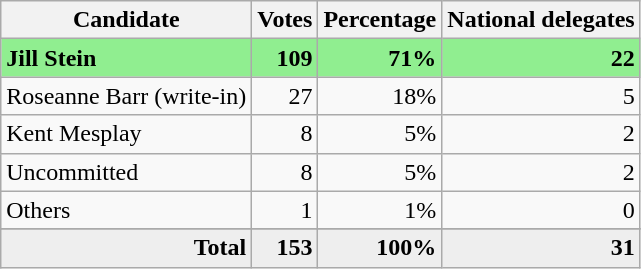<table class="wikitable" style="text-align:right;">
<tr>
<th>Candidate</th>
<th>Votes</th>
<th>Percentage</th>
<th>National delegates</th>
</tr>
<tr style="background:lightgreen;">
<td style="text-align:left;"><strong>Jill Stein</strong></td>
<td><strong>109</strong></td>
<td><strong>71%</strong></td>
<td><strong>22</strong></td>
</tr>
<tr>
<td style="text-align:left;">Roseanne Barr (write-in)</td>
<td>27</td>
<td>18%</td>
<td>5</td>
</tr>
<tr>
<td style="text-align:left;">Kent Mesplay</td>
<td>8</td>
<td>5%</td>
<td>2</td>
</tr>
<tr>
<td style="text-align:left;">Uncommitted</td>
<td>8</td>
<td>5%</td>
<td>2</td>
</tr>
<tr>
<td style="text-align:left;">Others</td>
<td>1</td>
<td>1%</td>
<td>0</td>
</tr>
<tr>
</tr>
<tr style="background:#eee;">
<td style="margin-right:0.50px"><strong>Total</strong></td>
<td style="margin-right:0.50px"><strong>153</strong></td>
<td style="margin-right:0.50px"><strong>100%</strong></td>
<td style="margin-right:0.50px"><strong>31</strong></td>
</tr>
</table>
